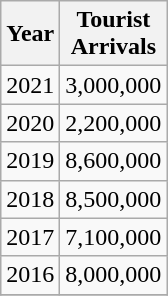<table class="wikitable sortable">
<tr>
<th>Year</th>
<th>Tourist<br>Arrivals</th>
</tr>
<tr>
<td>2021</td>
<td align="right">3,000,000</td>
</tr>
<tr>
<td>2020</td>
<td align="right">2,200,000</td>
</tr>
<tr>
<td>2019</td>
<td align="right">8,600,000</td>
</tr>
<tr>
<td>2018</td>
<td align="right">8,500,000</td>
</tr>
<tr>
<td>2017</td>
<td align="right">7,100,000</td>
</tr>
<tr>
<td>2016</td>
<td align="right">8,000,000</td>
</tr>
<tr>
</tr>
</table>
